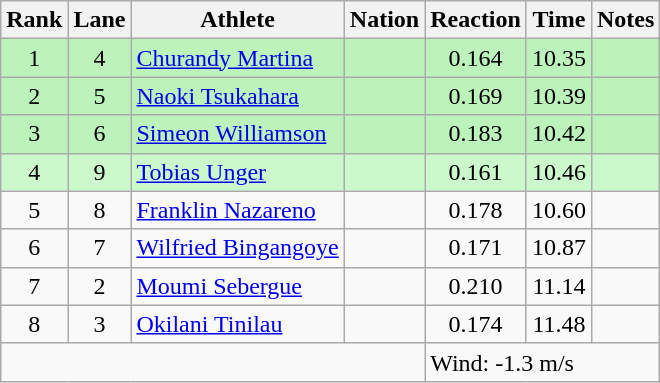<table class="wikitable sortable" style="text-align:center">
<tr>
<th>Rank</th>
<th>Lane</th>
<th>Athlete</th>
<th>Nation</th>
<th>Reaction</th>
<th>Time</th>
<th>Notes</th>
</tr>
<tr bgcolor=bbf3bb>
<td>1</td>
<td>4</td>
<td align="left"><a href='#'>Churandy Martina</a></td>
<td align="left"></td>
<td>0.164</td>
<td>10.35</td>
<td></td>
</tr>
<tr bgcolor=bbf3bb>
<td>2</td>
<td>5</td>
<td align="left"><a href='#'>Naoki Tsukahara</a></td>
<td align="left"></td>
<td>0.169</td>
<td>10.39</td>
<td></td>
</tr>
<tr bgcolor=bbf3bb>
<td>3</td>
<td>6</td>
<td align="left"><a href='#'>Simeon Williamson</a></td>
<td align="left"></td>
<td>0.183</td>
<td>10.42</td>
<td></td>
</tr>
<tr bgcolor=ccf9cc>
<td>4</td>
<td>9</td>
<td align="left"><a href='#'>Tobias Unger</a></td>
<td align="left"></td>
<td>0.161</td>
<td>10.46</td>
<td></td>
</tr>
<tr>
<td>5</td>
<td>8</td>
<td align="left"><a href='#'>Franklin Nazareno</a></td>
<td align="left"></td>
<td>0.178</td>
<td>10.60</td>
<td></td>
</tr>
<tr>
<td>6</td>
<td>7</td>
<td align="left"><a href='#'>Wilfried Bingangoye</a></td>
<td align="left"></td>
<td>0.171</td>
<td>10.87</td>
<td></td>
</tr>
<tr>
<td>7</td>
<td>2</td>
<td align="left"><a href='#'>Moumi Sebergue</a></td>
<td align="left"></td>
<td>0.210</td>
<td>11.14</td>
<td></td>
</tr>
<tr>
<td>8</td>
<td>3</td>
<td align="left"><a href='#'>Okilani Tinilau</a></td>
<td align="left"></td>
<td>0.174</td>
<td>11.48</td>
<td></td>
</tr>
<tr>
<td colspan=4></td>
<td colspan=4 align=left>Wind: -1.3 m/s</td>
</tr>
</table>
